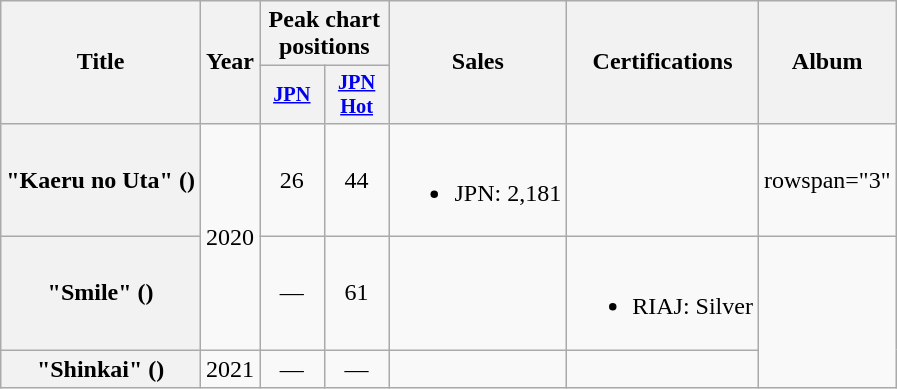<table class="wikitable plainrowheaders" style="text-align:center">
<tr>
<th scope="col" rowspan="2">Title</th>
<th scope="col" rowspan="2">Year</th>
<th scope="col" colspan="2">Peak chart<br>positions</th>
<th scope="col" rowspan="2">Sales</th>
<th scope="col" rowspan="2">Certifications</th>
<th scope="col" rowspan="2">Album</th>
</tr>
<tr>
<th scope="col" style="width:2.7em;font-size:85%;"><a href='#'>JPN</a><br></th>
<th scope="col" style="width:2.7em;font-size:85%;"><a href='#'>JPN<br>Hot</a><br></th>
</tr>
<tr>
<th scope="row">"Kaeru no Uta" ()</th>
<td rowspan="2">2020</td>
<td>26</td>
<td>44</td>
<td><br><ul><li>JPN: 2,181 </li></ul></td>
<td></td>
<td>rowspan="3" </td>
</tr>
<tr>
<th scope="row">"Smile" ()</th>
<td>—</td>
<td>61</td>
<td></td>
<td><br><ul><li>RIAJ: Silver </li></ul></td>
</tr>
<tr>
<th scope="row">"Shinkai" ()</th>
<td>2021</td>
<td>—</td>
<td>—</td>
<td></td>
<td></td>
</tr>
</table>
